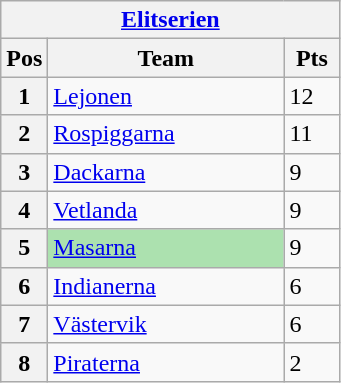<table class="wikitable">
<tr>
<th colspan="3"><a href='#'>Elitserien</a></th>
</tr>
<tr>
<th width=20>Pos</th>
<th width=150>Team</th>
<th width=30>Pts</th>
</tr>
<tr>
<th>1</th>
<td><a href='#'>Lejonen</a></td>
<td>12</td>
</tr>
<tr>
<th>2</th>
<td><a href='#'>Rospiggarna</a></td>
<td>11</td>
</tr>
<tr>
<th>3</th>
<td><a href='#'>Dackarna</a></td>
<td>9</td>
</tr>
<tr>
<th>4</th>
<td><a href='#'>Vetlanda</a></td>
<td>9</td>
</tr>
<tr>
<th>5</th>
<td style="background:#ACE1AF;"><a href='#'>Masarna</a></td>
<td>9</td>
</tr>
<tr>
<th>6</th>
<td><a href='#'>Indianerna</a></td>
<td>6</td>
</tr>
<tr>
<th>7</th>
<td><a href='#'>Västervik</a></td>
<td>6</td>
</tr>
<tr>
<th>8</th>
<td><a href='#'>Piraterna</a></td>
<td>2</td>
</tr>
</table>
